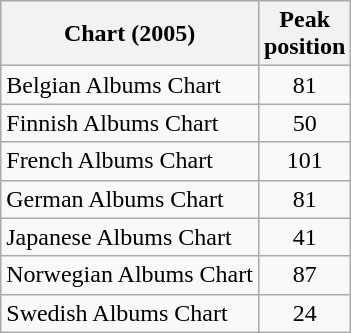<table class="wikitable sortable">
<tr>
<th>Chart (2005)</th>
<th>Peak<br>position</th>
</tr>
<tr>
<td>Belgian Albums Chart</td>
<td style="text-align:center;">81</td>
</tr>
<tr>
<td>Finnish Albums Chart</td>
<td style="text-align:center;">50</td>
</tr>
<tr>
<td>French Albums Chart</td>
<td style="text-align:center;">101</td>
</tr>
<tr>
<td>German Albums Chart</td>
<td style="text-align:center;">81</td>
</tr>
<tr>
<td>Japanese Albums Chart</td>
<td style="text-align:center;">41</td>
</tr>
<tr>
<td>Norwegian Albums Chart</td>
<td style="text-align:center;">87</td>
</tr>
<tr>
<td>Swedish Albums Chart</td>
<td style="text-align:center;">24</td>
</tr>
</table>
